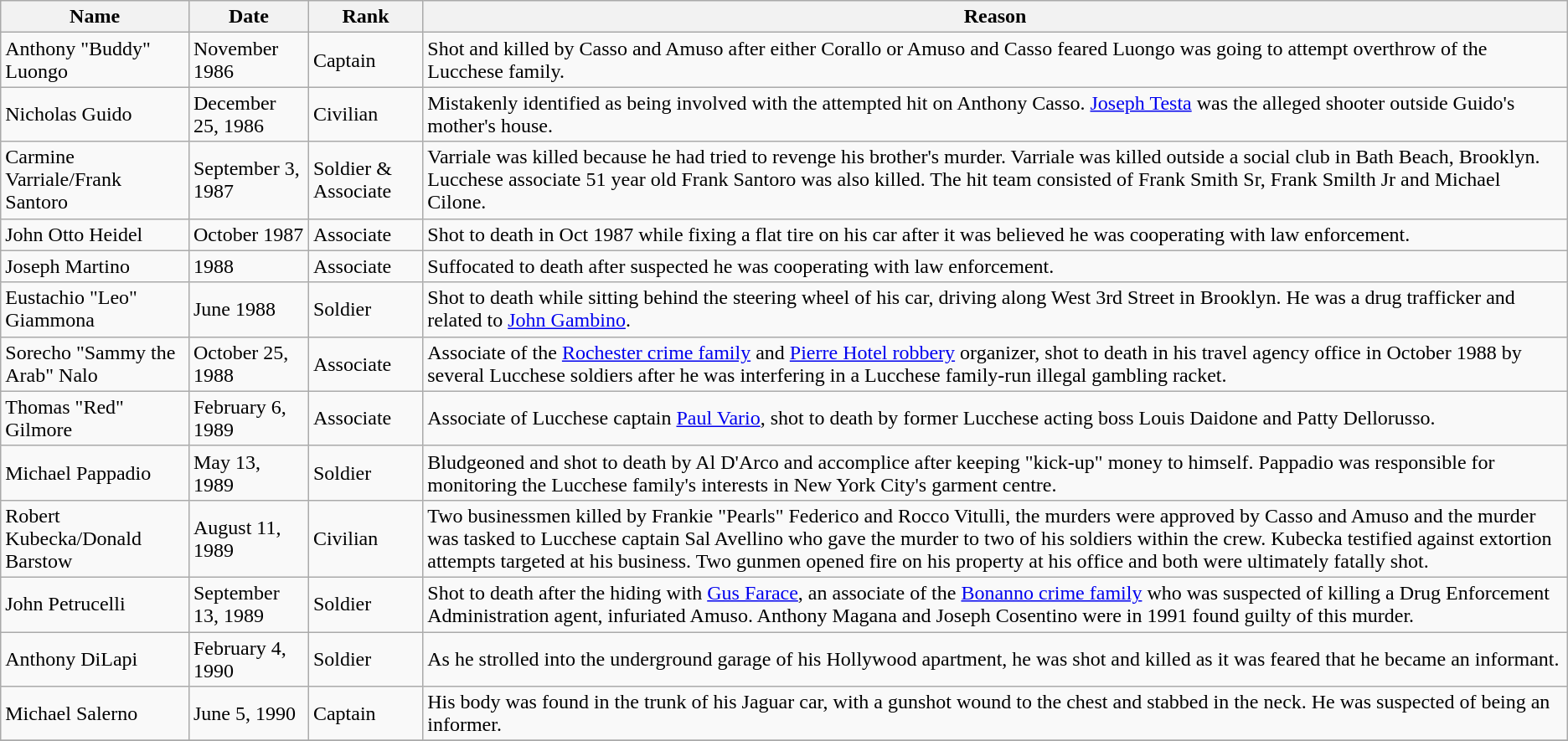<table border="1" class="wikitable">
<tr>
<th>Name</th>
<th>Date</th>
<th>Rank</th>
<th>Reason</th>
</tr>
<tr>
<td>Anthony "Buddy" Luongo</td>
<td>November 1986</td>
<td>Captain</td>
<td>Shot and killed by Casso and Amuso after either Corallo or Amuso and Casso feared Luongo was going to attempt overthrow of the Lucchese family.</td>
</tr>
<tr>
<td>Nicholas Guido</td>
<td>December 25, 1986</td>
<td>Civilian</td>
<td>Mistakenly identified as being involved with the attempted hit on Anthony Casso. <a href='#'>Joseph Testa</a> was the alleged shooter outside Guido's mother's house.</td>
</tr>
<tr>
<td>Carmine Varriale/Frank Santoro</td>
<td>September 3, 1987</td>
<td>Soldier & Associate</td>
<td>Varriale was killed because he had tried to revenge his brother's murder. Varriale was killed outside a social club in Bath Beach, Brooklyn. Lucchese associate 51 year old Frank Santoro was also killed. The hit team consisted of Frank Smith Sr, Frank Smilth Jr and Michael Cilone.</td>
</tr>
<tr>
<td>John Otto Heidel</td>
<td>October 1987</td>
<td>Associate</td>
<td>Shot to death in Oct 1987 while fixing a flat tire on his car after it was believed he was cooperating with law enforcement.</td>
</tr>
<tr>
<td>Joseph Martino</td>
<td>1988</td>
<td>Associate</td>
<td>Suffocated to death after suspected he was cooperating with law enforcement.</td>
</tr>
<tr>
<td>Eustachio "Leo" Giammona</td>
<td>June 1988</td>
<td>Soldier</td>
<td>Shot to death while sitting behind the steering wheel of his car, driving along West 3rd Street in Brooklyn. He was a drug trafficker and related to <a href='#'>John Gambino</a>.</td>
</tr>
<tr>
<td>Sorecho "Sammy the Arab" Nalo</td>
<td>October 25, 1988</td>
<td>Associate</td>
<td>Associate of the <a href='#'>Rochester crime family</a> and <a href='#'>Pierre Hotel robbery</a> organizer, shot to death in his travel agency office in October 1988 by several Lucchese soldiers after he was interfering in a Lucchese family-run illegal gambling racket.</td>
</tr>
<tr>
<td>Thomas "Red" Gilmore</td>
<td>February 6, 1989</td>
<td>Associate</td>
<td>Associate of Lucchese captain <a href='#'>Paul Vario</a>, shot to death by former Lucchese acting boss Louis Daidone and Patty Dellorusso.</td>
</tr>
<tr>
<td>Michael Pappadio</td>
<td>May 13, 1989</td>
<td>Soldier</td>
<td>Bludgeoned and shot to death by Al D'Arco and accomplice after keeping "kick-up" money to himself. Pappadio was responsible for monitoring the Lucchese family's interests in New York City's garment centre.</td>
</tr>
<tr>
<td>Robert Kubecka/Donald Barstow</td>
<td>August 11, 1989</td>
<td>Civilian</td>
<td>Two businessmen killed by Frankie "Pearls" Federico and Rocco Vitulli, the murders were approved by Casso and Amuso and the murder was tasked to Lucchese captain Sal Avellino who gave the murder to two of his soldiers within the crew. Kubecka testified against extortion attempts targeted at his business. Two gunmen opened fire on his property at his office and both were ultimately fatally shot.</td>
</tr>
<tr>
<td>John Petrucelli</td>
<td>September 13, 1989</td>
<td>Soldier</td>
<td>Shot to death after the hiding with <a href='#'>Gus Farace</a>, an associate of the <a href='#'>Bonanno crime family</a> who was suspected of killing a Drug Enforcement Administration agent, infuriated Amuso. Anthony Magana and Joseph Cosentino were in 1991 found guilty of this murder.</td>
</tr>
<tr>
<td>Anthony DiLapi</td>
<td>February 4, 1990</td>
<td>Soldier</td>
<td>As he strolled into the underground garage of his Hollywood apartment, he was shot and killed as it was feared that he became an informant.</td>
</tr>
<tr>
<td>Michael Salerno</td>
<td>June 5, 1990</td>
<td>Captain</td>
<td>His body was found in the trunk of his Jaguar car, with a gunshot wound to the chest and stabbed in the neck. He was suspected of being an informer.</td>
</tr>
<tr>
</tr>
</table>
